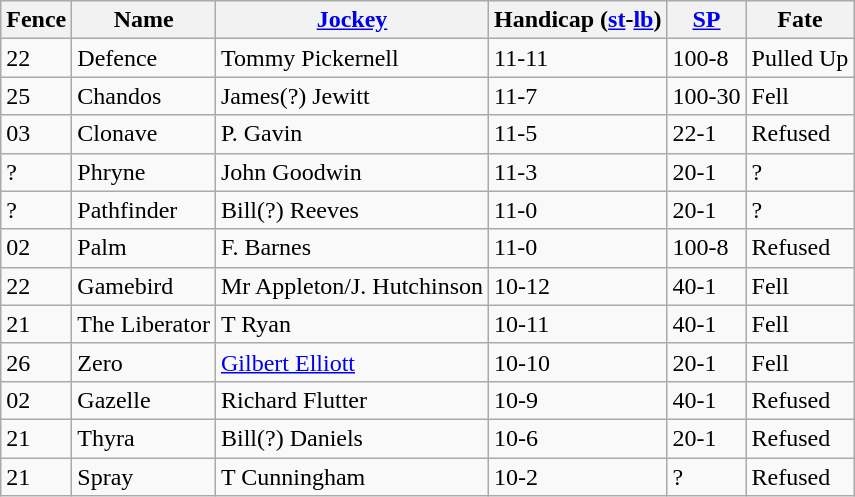<table class="wikitable sortable">
<tr>
<th>Fence</th>
<th>Name</th>
<th><a href='#'>Jockey</a></th>
<th>Handicap (<a href='#'>st</a>-<a href='#'>lb</a>)</th>
<th><a href='#'>SP</a></th>
<th>Fate</th>
</tr>
<tr>
<td>22</td>
<td>Defence</td>
<td>Tommy Pickernell</td>
<td>11-11</td>
<td>100-8</td>
<td>Pulled Up</td>
</tr>
<tr>
<td>25</td>
<td>Chandos</td>
<td>James(?) Jewitt</td>
<td>11-7</td>
<td>100-30</td>
<td>Fell</td>
</tr>
<tr>
<td>03</td>
<td>Clonave</td>
<td>P. Gavin</td>
<td>11-5</td>
<td>22-1</td>
<td>Refused</td>
</tr>
<tr>
<td>?</td>
<td>Phryne</td>
<td>John Goodwin</td>
<td>11-3</td>
<td>20-1</td>
<td>?</td>
</tr>
<tr>
<td>?</td>
<td>Pathfinder</td>
<td>Bill(?) Reeves</td>
<td>11-0</td>
<td>20-1</td>
<td>?</td>
</tr>
<tr>
<td>02</td>
<td>Palm</td>
<td>F. Barnes</td>
<td>11-0</td>
<td>100-8</td>
<td>Refused</td>
</tr>
<tr>
<td>22</td>
<td>Gamebird</td>
<td>Mr Appleton/J. Hutchinson</td>
<td>10-12</td>
<td>40-1</td>
<td>Fell</td>
</tr>
<tr>
<td>21</td>
<td>The Liberator</td>
<td>T Ryan</td>
<td>10-11</td>
<td>40-1</td>
<td>Fell</td>
</tr>
<tr>
<td>26</td>
<td>Zero</td>
<td><a href='#'>Gilbert Elliott</a></td>
<td>10-10</td>
<td>20-1</td>
<td>Fell</td>
</tr>
<tr>
<td>02</td>
<td>Gazelle</td>
<td>Richard Flutter</td>
<td>10-9</td>
<td>40-1</td>
<td>Refused</td>
</tr>
<tr>
<td>21</td>
<td>Thyra</td>
<td>Bill(?) Daniels</td>
<td>10-6</td>
<td>20-1</td>
<td>Refused</td>
</tr>
<tr>
<td>21</td>
<td>Spray</td>
<td>T Cunningham</td>
<td>10-2</td>
<td>?</td>
<td>Refused</td>
</tr>
</table>
